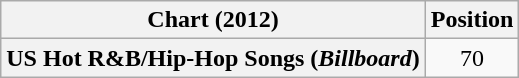<table class="wikitable plainrowheaders" style="text-align:center">
<tr>
<th scope="col">Chart (2012)</th>
<th scope="col">Position</th>
</tr>
<tr>
<th scope="row">US Hot R&B/Hip-Hop Songs (<em>Billboard</em>)</th>
<td>70</td>
</tr>
</table>
